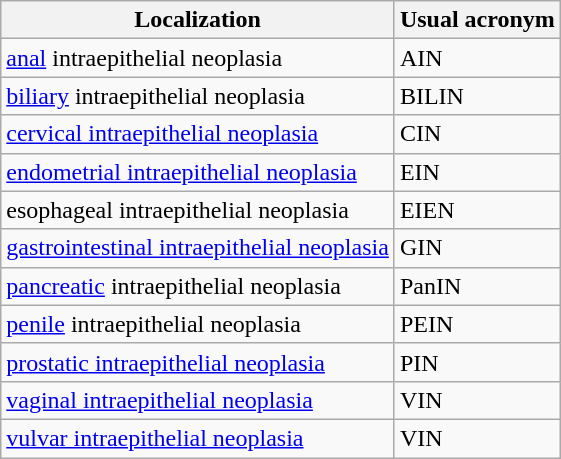<table class="wikitable sortable" border="1">
<tr>
<th>Localization</th>
<th>Usual acronym</th>
</tr>
<tr>
<td><a href='#'>anal</a> intraepithelial neoplasia</td>
<td>AIN</td>
</tr>
<tr>
<td><a href='#'>biliary</a> intraepithelial neoplasia</td>
<td>BILIN</td>
</tr>
<tr>
<td><a href='#'>cervical intraepithelial neoplasia</a></td>
<td>CIN</td>
</tr>
<tr>
<td><a href='#'>endometrial intraepithelial neoplasia</a></td>
<td>EIN</td>
</tr>
<tr>
<td>esophageal intraepithelial neoplasia</td>
<td>EIEN</td>
</tr>
<tr>
<td><a href='#'>gastrointestinal intraepithelial neoplasia</a></td>
<td>GIN</td>
</tr>
<tr>
<td><a href='#'>pancreatic</a> intraepithelial neoplasia</td>
<td>PanIN</td>
</tr>
<tr>
<td><a href='#'>penile</a> intraepithelial neoplasia</td>
<td>PEIN</td>
</tr>
<tr>
<td><a href='#'>prostatic intraepithelial neoplasia</a></td>
<td>PIN</td>
</tr>
<tr>
<td><a href='#'>vaginal intraepithelial neoplasia</a></td>
<td>VIN</td>
</tr>
<tr>
<td><a href='#'>vulvar intraepithelial neoplasia</a></td>
<td>VIN</td>
</tr>
</table>
